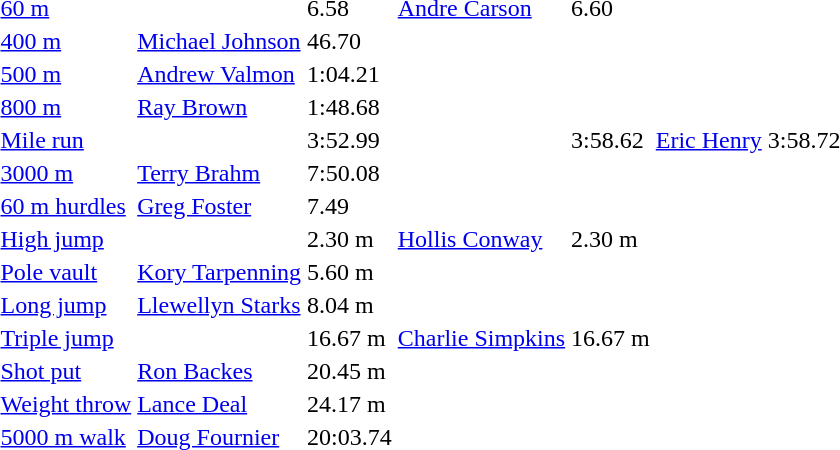<table>
<tr>
<td><a href='#'>60 m</a></td>
<td></td>
<td>6.58</td>
<td><a href='#'>Andre Carson</a></td>
<td>6.60</td>
<td></td>
<td></td>
</tr>
<tr>
<td><a href='#'>400 m</a></td>
<td><a href='#'>Michael Johnson</a></td>
<td>46.70</td>
<td></td>
<td></td>
<td></td>
<td></td>
</tr>
<tr>
<td><a href='#'>500 m</a></td>
<td><a href='#'>Andrew Valmon</a></td>
<td>1:04.21</td>
<td></td>
<td></td>
<td></td>
<td></td>
</tr>
<tr>
<td><a href='#'>800 m</a></td>
<td><a href='#'>Ray Brown</a></td>
<td>1:48.68</td>
<td></td>
<td></td>
<td></td>
<td></td>
</tr>
<tr>
<td><a href='#'>Mile run</a></td>
<td></td>
<td>3:52.99</td>
<td></td>
<td>3:58.62</td>
<td><a href='#'>Eric Henry</a></td>
<td>3:58.72</td>
</tr>
<tr>
<td><a href='#'>3000 m</a></td>
<td><a href='#'>Terry Brahm</a></td>
<td>7:50.08</td>
<td></td>
<td></td>
<td></td>
<td></td>
</tr>
<tr>
<td><a href='#'>60 m hurdles</a></td>
<td><a href='#'>Greg Foster</a></td>
<td>7.49</td>
<td></td>
<td></td>
<td></td>
<td></td>
</tr>
<tr>
<td><a href='#'>High jump</a></td>
<td></td>
<td>2.30 m</td>
<td><a href='#'>Hollis Conway</a></td>
<td>2.30 m</td>
<td></td>
<td></td>
</tr>
<tr>
<td><a href='#'>Pole vault</a></td>
<td><a href='#'>Kory Tarpenning</a></td>
<td>5.60 m</td>
<td></td>
<td></td>
<td></td>
<td></td>
</tr>
<tr>
<td><a href='#'>Long jump</a></td>
<td><a href='#'>Llewellyn Starks</a></td>
<td>8.04 m</td>
<td></td>
<td></td>
<td></td>
<td></td>
</tr>
<tr>
<td><a href='#'>Triple jump</a></td>
<td></td>
<td>16.67 m</td>
<td><a href='#'>Charlie Simpkins</a></td>
<td>16.67 m</td>
<td></td>
<td></td>
</tr>
<tr>
<td><a href='#'>Shot put</a></td>
<td><a href='#'>Ron Backes</a></td>
<td>20.45 m</td>
<td></td>
<td></td>
<td></td>
<td></td>
</tr>
<tr>
<td><a href='#'>Weight throw</a></td>
<td><a href='#'>Lance Deal</a></td>
<td>24.17 m</td>
<td></td>
<td></td>
<td></td>
<td></td>
</tr>
<tr>
<td><a href='#'>5000 m walk</a></td>
<td><a href='#'>Doug Fournier</a></td>
<td>20:03.74</td>
<td></td>
<td></td>
<td></td>
<td></td>
</tr>
</table>
